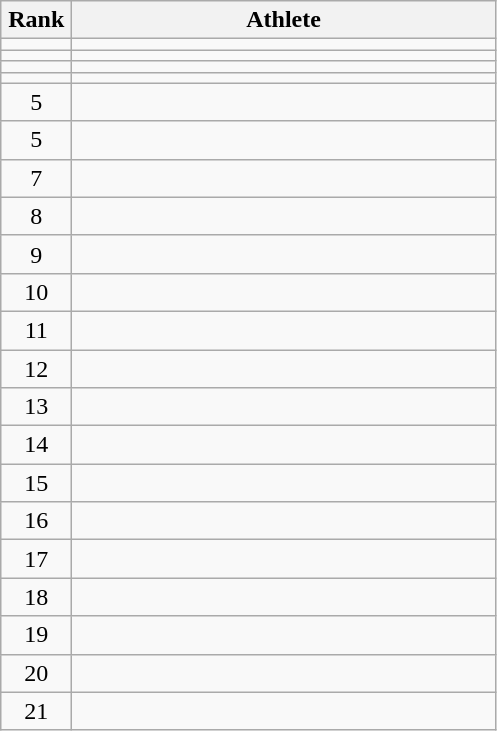<table class="wikitable" style="text-align: center;">
<tr>
<th width=40>Rank</th>
<th width=275>Athlete</th>
</tr>
<tr>
<td></td>
<td align="left"></td>
</tr>
<tr>
<td></td>
<td align="left"></td>
</tr>
<tr>
<td></td>
<td align="left"></td>
</tr>
<tr>
<td></td>
<td align="left"></td>
</tr>
<tr>
<td>5</td>
<td align="left"></td>
</tr>
<tr>
<td>5</td>
<td align="left"></td>
</tr>
<tr>
<td>7</td>
<td align="left"></td>
</tr>
<tr>
<td>8</td>
<td align="left"></td>
</tr>
<tr>
<td>9</td>
<td align="left"></td>
</tr>
<tr>
<td>10</td>
<td align="left"></td>
</tr>
<tr>
<td>11</td>
<td align="left"></td>
</tr>
<tr>
<td>12</td>
<td align="left"></td>
</tr>
<tr>
<td>13</td>
<td align="left"></td>
</tr>
<tr>
<td>14</td>
<td align="left"></td>
</tr>
<tr>
<td>15</td>
<td align="left"></td>
</tr>
<tr>
<td>16</td>
<td align="left"></td>
</tr>
<tr>
<td>17</td>
<td align="left"></td>
</tr>
<tr>
<td>18</td>
<td align="left"></td>
</tr>
<tr>
<td>19</td>
<td align="left"></td>
</tr>
<tr>
<td>20</td>
<td align="left"></td>
</tr>
<tr>
<td>21</td>
<td align="left"></td>
</tr>
</table>
